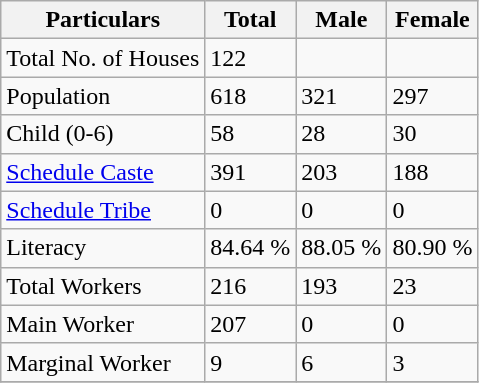<table class="wikitable sortable">
<tr>
<th>Particulars</th>
<th>Total</th>
<th>Male</th>
<th>Female</th>
</tr>
<tr>
<td>Total No. of Houses</td>
<td>122</td>
<td></td>
<td></td>
</tr>
<tr>
<td>Population</td>
<td>618</td>
<td>321</td>
<td>297</td>
</tr>
<tr>
<td>Child (0-6)</td>
<td>58</td>
<td>28</td>
<td>30</td>
</tr>
<tr>
<td><a href='#'>Schedule Caste</a></td>
<td>391</td>
<td>203</td>
<td>188</td>
</tr>
<tr>
<td><a href='#'>Schedule Tribe</a></td>
<td>0</td>
<td>0</td>
<td>0</td>
</tr>
<tr>
<td>Literacy</td>
<td>84.64  %</td>
<td>88.05    %</td>
<td>80.90    %</td>
</tr>
<tr>
<td>Total Workers</td>
<td>216</td>
<td>193</td>
<td>23</td>
</tr>
<tr>
<td>Main Worker</td>
<td>207</td>
<td>0</td>
<td>0</td>
</tr>
<tr>
<td>Marginal Worker</td>
<td>9</td>
<td>6</td>
<td>3</td>
</tr>
<tr>
</tr>
</table>
